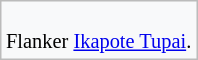<table style="float:left; margin:0.1em 0.5em 1.5em 0; border:1px solid #bbb; background-color:#f8f9fa;">
<tr style="font-size:85%; padding:5px 1px;">
<td style="vertical-align: top;"><br>Flanker <a href='#'>Ikapote Tupai</a>.</td>
</tr>
</table>
